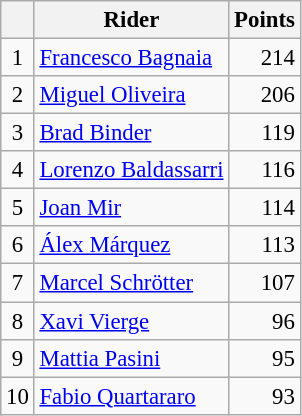<table class="wikitable" style="font-size: 95%;">
<tr>
<th></th>
<th>Rider</th>
<th>Points</th>
</tr>
<tr>
<td align=center>1</td>
<td> <a href='#'>Francesco Bagnaia</a></td>
<td align=right>214</td>
</tr>
<tr>
<td align=center>2</td>
<td> <a href='#'>Miguel Oliveira</a></td>
<td align=right>206</td>
</tr>
<tr>
<td align=center>3</td>
<td> <a href='#'>Brad Binder</a></td>
<td align=right>119</td>
</tr>
<tr>
<td align=center>4</td>
<td> <a href='#'>Lorenzo Baldassarri</a></td>
<td align=right>116</td>
</tr>
<tr>
<td align=center>5</td>
<td> <a href='#'>Joan Mir</a></td>
<td align=right>114</td>
</tr>
<tr>
<td align=center>6</td>
<td> <a href='#'>Álex Márquez</a></td>
<td align=right>113</td>
</tr>
<tr>
<td align=center>7</td>
<td> <a href='#'>Marcel Schrötter</a></td>
<td align=right>107</td>
</tr>
<tr>
<td align=center>8</td>
<td> <a href='#'>Xavi Vierge</a></td>
<td align=right>96</td>
</tr>
<tr>
<td align=center>9</td>
<td> <a href='#'>Mattia Pasini</a></td>
<td align=right>95</td>
</tr>
<tr>
<td align=center>10</td>
<td> <a href='#'>Fabio Quartararo</a></td>
<td align=right>93</td>
</tr>
</table>
